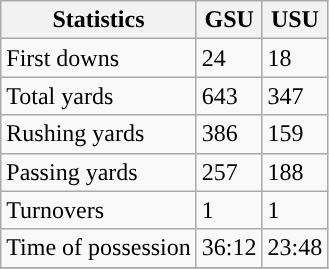<table class="wikitable" style="float: left;">
<tr>
<th>Statistics</th>
<th>GSU</th>
<th>USU</th>
</tr>
<tr>
<td>First downs</td>
<td>24</td>
<td>18</td>
</tr>
<tr>
<td>Total yards</td>
<td>643</td>
<td>347</td>
</tr>
<tr>
<td>Rushing yards</td>
<td>386</td>
<td>159</td>
</tr>
<tr>
<td>Passing yards</td>
<td>257</td>
<td>188</td>
</tr>
<tr>
<td>Turnovers</td>
<td>1</td>
<td>1</td>
</tr>
<tr>
<td>Time of possession</td>
<td>36:12</td>
<td>23:48</td>
</tr>
<tr>
</tr>
</table>
